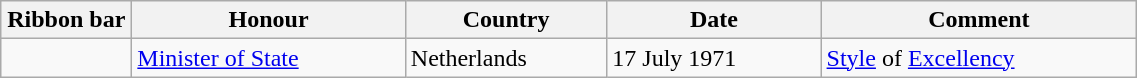<table class="wikitable" style="width:60%;">
<tr>
<th style="width:80px;">Ribbon bar</th>
<th>Honour</th>
<th>Country</th>
<th>Date</th>
<th>Comment</th>
</tr>
<tr>
<td></td>
<td><a href='#'>Minister of State</a></td>
<td>Netherlands</td>
<td>17 July 1971</td>
<td><a href='#'>Style</a> of <a href='#'>Excellency</a></td>
</tr>
</table>
